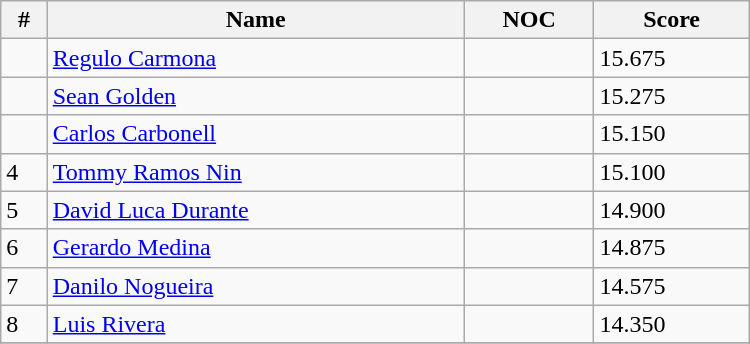<table class="wikitable" width=500>
<tr>
<th>#</th>
<th>Name</th>
<th>NOC</th>
<th>Score</th>
</tr>
<tr>
<td></td>
<td><a href='#'>Regulo Carmona</a></td>
<td></td>
<td>15.675</td>
</tr>
<tr>
<td></td>
<td><a href='#'>Sean Golden</a></td>
<td></td>
<td>15.275</td>
</tr>
<tr>
<td></td>
<td><a href='#'>Carlos Carbonell</a></td>
<td></td>
<td>15.150</td>
</tr>
<tr>
<td>4</td>
<td><a href='#'>Tommy Ramos Nin</a></td>
<td></td>
<td>15.100</td>
</tr>
<tr>
<td>5</td>
<td><a href='#'>David Luca Durante</a></td>
<td></td>
<td>14.900</td>
</tr>
<tr>
<td>6</td>
<td><a href='#'>Gerardo Medina</a></td>
<td></td>
<td>14.875</td>
</tr>
<tr>
<td>7</td>
<td><a href='#'>Danilo Nogueira</a></td>
<td></td>
<td>14.575</td>
</tr>
<tr>
<td>8</td>
<td><a href='#'>Luis Rivera</a></td>
<td></td>
<td>14.350</td>
</tr>
<tr>
</tr>
</table>
